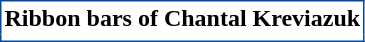<table border="0" cellpadding="2" cellspacing="0"  style="margin:1em 1em 1em 0; background:white; border:1px #0047ab solid; border-collapse:collapse;">
<tr style="background:white;">
<th colspan="4" style="text-align:center;"><span>Ribbon bars of Chantal Kreviazuk</span></th>
</tr>
<tr>
<td></td>
</tr>
</table>
